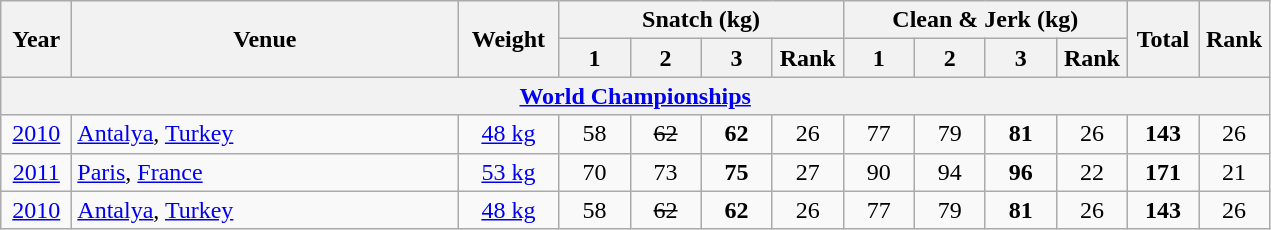<table class = "wikitable" style="text-align:center;">
<tr>
<th rowspan=2 width=40>Year</th>
<th rowspan=2 width=250>Venue</th>
<th rowspan=2 width=60>Weight</th>
<th colspan=4>Snatch (kg)</th>
<th colspan=4>Clean & Jerk (kg)</th>
<th rowspan=2 width=40>Total</th>
<th rowspan=2 width=40>Rank</th>
</tr>
<tr>
<th width=40>1</th>
<th width=40>2</th>
<th width=40>3</th>
<th width=40>Rank</th>
<th width=40>1</th>
<th width=40>2</th>
<th width=40>3</th>
<th width=40>Rank</th>
</tr>
<tr>
<th colspan=13><a href='#'>World Championships</a></th>
</tr>
<tr>
<td><a href='#'>2010</a></td>
<td align=left> <a href='#'>Antalya</a>, <a href='#'>Turkey</a></td>
<td><a href='#'>48 kg</a></td>
<td>58</td>
<td><s> 62</s></td>
<td><strong>62</strong></td>
<td>26</td>
<td>77</td>
<td>79</td>
<td><strong>81</strong></td>
<td>26</td>
<td><strong>143</strong></td>
<td>26</td>
</tr>
<tr>
<td><a href='#'>2011</a></td>
<td align=left> <a href='#'>Paris</a>, <a href='#'>France</a></td>
<td><a href='#'>53 kg</a></td>
<td>70</td>
<td>73</td>
<td><strong>75</strong></td>
<td>27</td>
<td>90</td>
<td>94</td>
<td><strong>96</strong></td>
<td>22</td>
<td><strong>171</strong></td>
<td>21</td>
</tr>
<tr>
<td><a href='#'>2010</a></td>
<td align=left> <a href='#'>Antalya</a>, <a href='#'>Turkey</a></td>
<td><a href='#'>48 kg</a></td>
<td>58</td>
<td><s> 62</s></td>
<td><strong>62</strong></td>
<td>26</td>
<td>77</td>
<td>79</td>
<td><strong>81</strong></td>
<td>26</td>
<td><strong>143</strong></td>
<td>26</td>
</tr>
</table>
